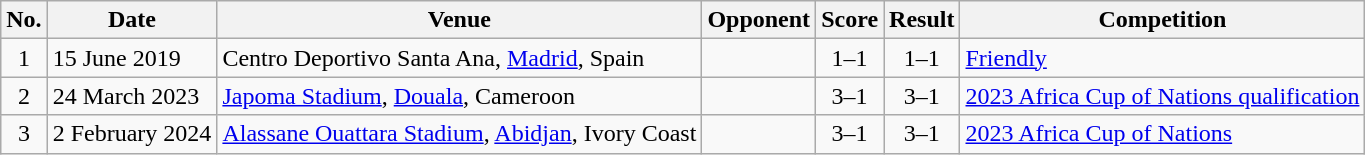<table class="wikitable">
<tr>
<th>No.</th>
<th>Date</th>
<th>Venue</th>
<th>Opponent</th>
<th>Score</th>
<th>Result</th>
<th>Competition</th>
</tr>
<tr>
<td align=center>1</td>
<td>15 June 2019</td>
<td>Centro Deportivo Santa Ana, <a href='#'>Madrid</a>, Spain</td>
<td></td>
<td align=center>1–1</td>
<td align=center>1–1</td>
<td><a href='#'>Friendly</a></td>
</tr>
<tr>
<td align=center>2</td>
<td>24 March 2023</td>
<td><a href='#'>Japoma Stadium</a>, <a href='#'>Douala</a>, Cameroon</td>
<td></td>
<td align=center>3–1</td>
<td align=center>3–1</td>
<td><a href='#'>2023 Africa Cup of Nations qualification</a></td>
</tr>
<tr>
<td align=center>3</td>
<td>2 February 2024</td>
<td><a href='#'>Alassane Ouattara Stadium</a>, <a href='#'>Abidjan</a>, Ivory Coast</td>
<td></td>
<td align=center>3–1</td>
<td align=center>3–1</td>
<td><a href='#'>2023 Africa Cup of Nations</a></td>
</tr>
</table>
